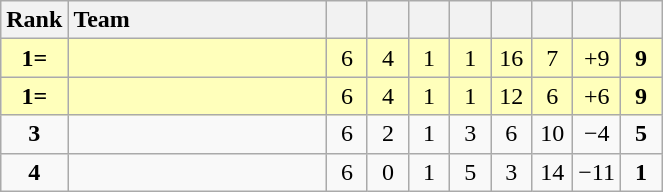<table class="wikitable" style="text-align:center">
<tr>
<th width=30>Rank</th>
<th width=165 style="text-align:left">Team</th>
<th width=20></th>
<th width=20></th>
<th width=20></th>
<th width=20></th>
<th width=20></th>
<th width=20></th>
<th width=20></th>
<th width=20></th>
</tr>
<tr bgcolor="#FFFFBB">
<td><strong>1=</strong></td>
<td align="left"></td>
<td>6</td>
<td>4</td>
<td>1</td>
<td>1</td>
<td>16</td>
<td>7</td>
<td>+9</td>
<td><strong>9</strong></td>
</tr>
<tr bgcolor="#FFFFBB">
<td><strong>1=</strong></td>
<td align="left"></td>
<td>6</td>
<td>4</td>
<td>1</td>
<td>1</td>
<td>12</td>
<td>6</td>
<td>+6</td>
<td><strong>9</strong></td>
</tr>
<tr>
<td><strong>3</strong></td>
<td align="left"></td>
<td>6</td>
<td>2</td>
<td>1</td>
<td>3</td>
<td>6</td>
<td>10</td>
<td>−4</td>
<td><strong>5</strong></td>
</tr>
<tr>
<td><strong>4</strong></td>
<td align="left"></td>
<td>6</td>
<td>0</td>
<td>1</td>
<td>5</td>
<td>3</td>
<td>14</td>
<td>−11</td>
<td><strong>1</strong></td>
</tr>
</table>
